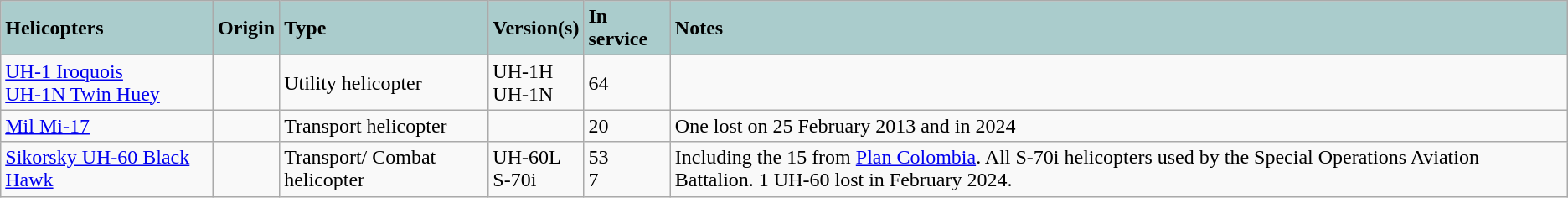<table |  class="wikitable"  style="font-size:100%;">
<tr>
<th style="text-align: left; background: #aacccc;">Helicopters</th>
<th style="text-align: left; background: #aacccc;">Origin</th>
<th style="text-align: left; background: #aacccc;">Type</th>
<th style="text-align: left; background: #aacccc;">Version(s)</th>
<th style="text-align: left; background: #aacccc;">In service</th>
<th style="text-align: left; background: #aacccc;">Notes</th>
</tr>
<tr ---->
<td><a href='#'>UH-1 Iroquois</a><br><a href='#'>UH-1N Twin Huey</a></td>
<td></td>
<td>Utility helicopter</td>
<td>UH-1H<br>UH-1N</td>
<td>64</td>
<td></td>
</tr>
<tr ---->
<td><a href='#'>Mil Mi-17</a></td>
<td></td>
<td>Transport helicopter</td>
<td></td>
<td>20</td>
<td>One lost on 25 February 2013 and in 2024</td>
</tr>
<tr ---->
<td><a href='#'>Sikorsky UH-60 Black Hawk</a></td>
<td></td>
<td>Transport/ Combat helicopter</td>
<td>UH-60L<br>S-70i</td>
<td>53<br>7</td>
<td>Including the 15 from <a href='#'>Plan Colombia</a>.  All S-70i helicopters used by the Special Operations Aviation Battalion. 1 UH-60 lost in February 2024.</td>
</tr>
</table>
